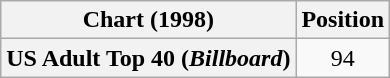<table class="wikitable plainrowheaders" style="text-align:center">
<tr>
<th>Chart (1998)</th>
<th>Position</th>
</tr>
<tr>
<th scope="row">US Adult Top 40 (<em>Billboard</em>)</th>
<td>94</td>
</tr>
</table>
